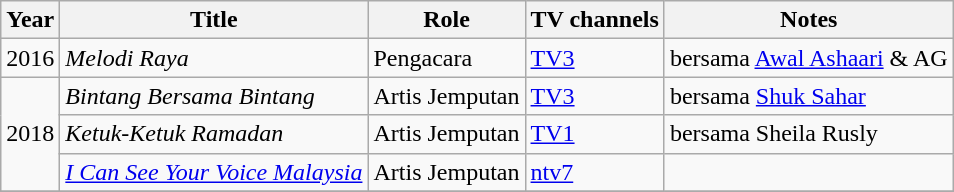<table class="wikitable">
<tr>
<th>Year</th>
<th>Title</th>
<th>Role</th>
<th>TV channels</th>
<th>Notes</th>
</tr>
<tr>
<td>2016</td>
<td><em>Melodi Raya</em></td>
<td>Pengacara</td>
<td><a href='#'>TV3</a></td>
<td>bersama <a href='#'>Awal Ashaari</a> & AG</td>
</tr>
<tr>
<td rowspan=3>2018</td>
<td><em>Bintang Bersama Bintang</em></td>
<td>Artis Jemputan</td>
<td><a href='#'>TV3</a></td>
<td>bersama <a href='#'>Shuk Sahar</a></td>
</tr>
<tr>
<td><em>Ketuk-Ketuk Ramadan</em></td>
<td>Artis Jemputan</td>
<td><a href='#'>TV1</a></td>
<td>bersama Sheila Rusly</td>
</tr>
<tr>
<td><em><a href='#'>I Can See Your Voice Malaysia</a></em></td>
<td>Artis Jemputan</td>
<td><a href='#'>ntv7</a></td>
<td></td>
</tr>
<tr>
</tr>
</table>
